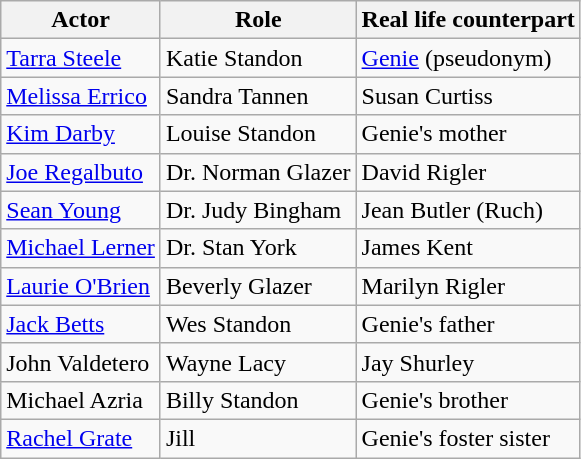<table class=wikitable>
<tr>
<th>Actor</th>
<th>Role</th>
<th>Real life counterpart</th>
</tr>
<tr>
<td><a href='#'>Tarra Steele</a></td>
<td>Katie Standon</td>
<td><a href='#'>Genie</a> (pseudonym)</td>
</tr>
<tr>
<td><a href='#'>Melissa Errico</a></td>
<td>Sandra Tannen</td>
<td>Susan Curtiss</td>
</tr>
<tr>
<td><a href='#'>Kim Darby</a></td>
<td>Louise Standon</td>
<td>Genie's mother</td>
</tr>
<tr>
<td><a href='#'>Joe Regalbuto</a></td>
<td>Dr. Norman Glazer</td>
<td>David Rigler</td>
</tr>
<tr>
<td><a href='#'>Sean Young</a></td>
<td>Dr. Judy Bingham</td>
<td>Jean Butler (Ruch)</td>
</tr>
<tr>
<td><a href='#'>Michael Lerner</a></td>
<td>Dr. Stan York</td>
<td>James Kent</td>
</tr>
<tr>
<td><a href='#'>Laurie O'Brien</a></td>
<td>Beverly Glazer</td>
<td>Marilyn Rigler</td>
</tr>
<tr>
<td><a href='#'>Jack Betts</a></td>
<td>Wes Standon</td>
<td>Genie's father</td>
</tr>
<tr>
<td>John Valdetero</td>
<td>Wayne Lacy</td>
<td>Jay Shurley</td>
</tr>
<tr>
<td>Michael Azria</td>
<td>Billy Standon</td>
<td>Genie's brother</td>
</tr>
<tr>
<td><a href='#'>Rachel Grate</a></td>
<td>Jill</td>
<td>Genie's foster sister</td>
</tr>
</table>
